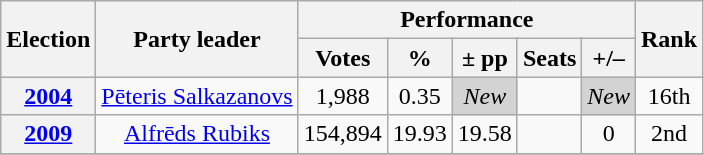<table class=wikitable style=text-align:center>
<tr>
<th rowspan="2"><strong>Election</strong></th>
<th rowspan="2">Party leader</th>
<th colspan="5" scope="col">Performance</th>
<th rowspan="2">Rank</th>
</tr>
<tr>
<th><strong>Votes</strong></th>
<th><strong>%</strong></th>
<th><strong>± pp</strong></th>
<th><strong>Seats</strong></th>
<th><strong>+/–</strong></th>
</tr>
<tr>
<th><a href='#'>2004</a></th>
<td rowspan=1><a href='#'>Pēteris Salkazanovs</a></td>
<td>1,988</td>
<td>0.35</td>
<td bgcolor="lightgrey"><em>New</em></td>
<td></td>
<td bgcolor="lightgrey"><em>New</em></td>
<td>16th</td>
</tr>
<tr>
<th><a href='#'>2009</a></th>
<td rowspan=1><a href='#'>Alfrēds Rubiks</a></td>
<td>154,894</td>
<td>19.93</td>
<td> 19.58</td>
<td></td>
<td> 0</td>
<td> 2nd</td>
</tr>
<tr>
</tr>
</table>
